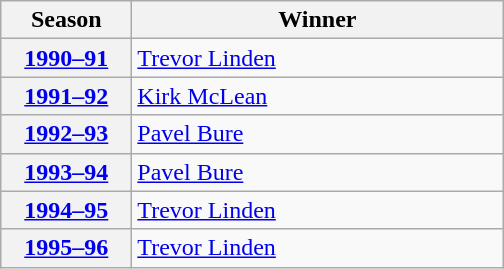<table class="wikitable">
<tr>
<th scope="col" style="width:5em">Season</th>
<th scope="col" style="width:15em">Winner</th>
</tr>
<tr>
<th scope="row"><a href='#'>1990–91</a></th>
<td><a href='#'>Trevor Linden</a></td>
</tr>
<tr>
<th scope="row"><a href='#'>1991–92</a></th>
<td><a href='#'>Kirk McLean</a></td>
</tr>
<tr>
<th scope="row"><a href='#'>1992–93</a></th>
<td><a href='#'>Pavel Bure</a></td>
</tr>
<tr>
<th scope="row"><a href='#'>1993–94</a></th>
<td><a href='#'>Pavel Bure</a></td>
</tr>
<tr>
<th scope="row"><a href='#'>1994–95</a></th>
<td><a href='#'>Trevor Linden</a></td>
</tr>
<tr>
<th scope="row"><a href='#'>1995–96</a></th>
<td><a href='#'>Trevor Linden</a></td>
</tr>
</table>
